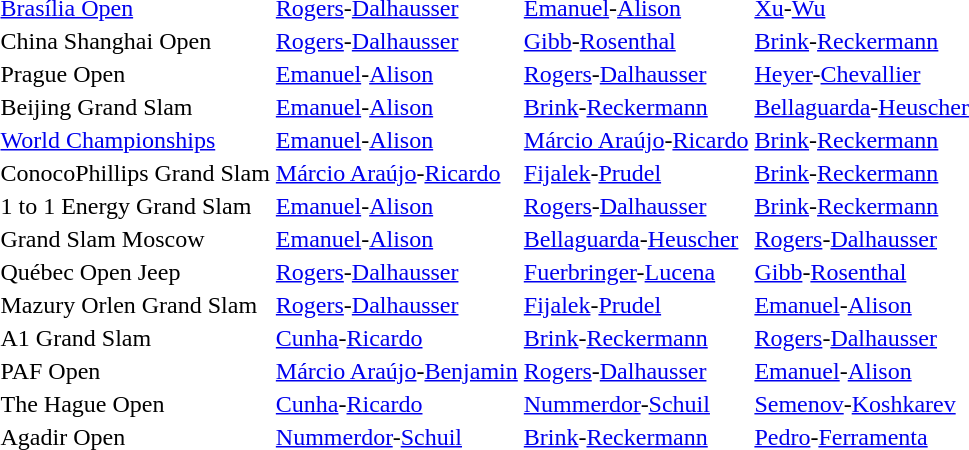<table>
<tr>
<td><a href='#'>Brasília Open</a></td>
<td> <a href='#'>Rogers</a>-<a href='#'>Dalhausser</a></td>
<td> <a href='#'>Emanuel</a>-<a href='#'>Alison</a></td>
<td> <a href='#'>Xu</a>-<a href='#'>Wu</a></td>
</tr>
<tr>
<td>China Shanghai Open</td>
<td> <a href='#'>Rogers</a>-<a href='#'>Dalhausser</a></td>
<td> <a href='#'>Gibb</a>-<a href='#'>Rosenthal</a></td>
<td> <a href='#'>Brink</a>-<a href='#'>Reckermann</a></td>
</tr>
<tr>
<td>Prague Open</td>
<td> <a href='#'>Emanuel</a>-<a href='#'>Alison</a></td>
<td> <a href='#'>Rogers</a>-<a href='#'>Dalhausser</a></td>
<td> <a href='#'>Heyer</a>-<a href='#'>Chevallier</a></td>
</tr>
<tr>
<td>Beijing Grand Slam</td>
<td> <a href='#'>Emanuel</a>-<a href='#'>Alison</a></td>
<td> <a href='#'>Brink</a>-<a href='#'>Reckermann</a></td>
<td> <a href='#'>Bellaguarda</a>-<a href='#'>Heuscher</a></td>
</tr>
<tr>
<td><a href='#'>World Championships</a></td>
<td> <a href='#'>Emanuel</a>-<a href='#'>Alison</a></td>
<td> <a href='#'>Márcio Araújo</a>-<a href='#'>Ricardo</a></td>
<td> <a href='#'>Brink</a>-<a href='#'>Reckermann</a></td>
</tr>
<tr>
<td>ConocoPhillips Grand Slam</td>
<td> <a href='#'>Márcio Araújo</a>-<a href='#'>Ricardo</a></td>
<td> <a href='#'>Fijalek</a>-<a href='#'>Prudel</a></td>
<td> <a href='#'>Brink</a>-<a href='#'>Reckermann</a></td>
</tr>
<tr>
<td>1 to 1 Energy Grand Slam</td>
<td> <a href='#'>Emanuel</a>-<a href='#'>Alison</a></td>
<td> <a href='#'>Rogers</a>-<a href='#'>Dalhausser</a></td>
<td> <a href='#'>Brink</a>-<a href='#'>Reckermann</a></td>
</tr>
<tr>
<td>Grand Slam Moscow</td>
<td> <a href='#'>Emanuel</a>-<a href='#'>Alison</a></td>
<td> <a href='#'>Bellaguarda</a>-<a href='#'>Heuscher</a></td>
<td> <a href='#'>Rogers</a>-<a href='#'>Dalhausser</a></td>
</tr>
<tr>
<td>Québec Open Jeep</td>
<td> <a href='#'>Rogers</a>-<a href='#'>Dalhausser</a></td>
<td> <a href='#'>Fuerbringer</a>-<a href='#'>Lucena</a></td>
<td> <a href='#'>Gibb</a>-<a href='#'>Rosenthal</a></td>
</tr>
<tr>
<td>Mazury Orlen Grand Slam</td>
<td> <a href='#'>Rogers</a>-<a href='#'>Dalhausser</a></td>
<td> <a href='#'>Fijalek</a>-<a href='#'>Prudel</a></td>
<td> <a href='#'>Emanuel</a>-<a href='#'>Alison</a></td>
</tr>
<tr>
<td>A1 Grand Slam</td>
<td> <a href='#'>Cunha</a>-<a href='#'>Ricardo</a></td>
<td> <a href='#'>Brink</a>-<a href='#'>Reckermann</a></td>
<td> <a href='#'>Rogers</a>-<a href='#'>Dalhausser</a></td>
</tr>
<tr>
<td>PAF Open</td>
<td> <a href='#'>Márcio Araújo</a>-<a href='#'>Benjamin</a></td>
<td> <a href='#'>Rogers</a>-<a href='#'>Dalhausser</a></td>
<td> <a href='#'>Emanuel</a>-<a href='#'>Alison</a></td>
</tr>
<tr>
<td>The Hague Open</td>
<td> <a href='#'>Cunha</a>-<a href='#'>Ricardo</a></td>
<td> <a href='#'>Nummerdor</a>-<a href='#'>Schuil</a></td>
<td> <a href='#'>Semenov</a>-<a href='#'>Koshkarev</a></td>
</tr>
<tr>
<td>Agadir Open</td>
<td> <a href='#'>Nummerdor</a>-<a href='#'>Schuil</a></td>
<td> <a href='#'>Brink</a>-<a href='#'>Reckermann</a></td>
<td> <a href='#'>Pedro</a>-<a href='#'>Ferramenta</a></td>
</tr>
</table>
